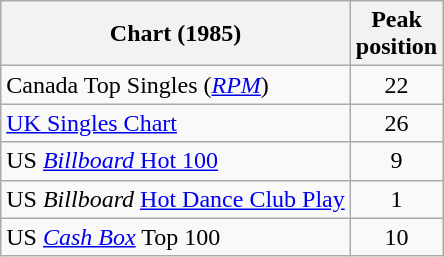<table class="wikitable sortable">
<tr>
<th>Chart (1985)</th>
<th>Peak<br>position</th>
</tr>
<tr>
<td>Canada Top Singles (<em><a href='#'>RPM</a></em>)</td>
<td style="text-align:center;">22</td>
</tr>
<tr>
<td align="left"><a href='#'>UK Singles Chart</a></td>
<td align="center">26</td>
</tr>
<tr>
<td align="left">US <a href='#'><em>Billboard</em> Hot 100</a></td>
<td align="center">9</td>
</tr>
<tr>
<td align="left">US <em>Billboard</em> <a href='#'>Hot Dance Club Play</a></td>
<td align="center">1</td>
</tr>
<tr>
<td>US <a href='#'><em>Cash Box</em></a> Top 100</td>
<td align="center">10</td>
</tr>
</table>
